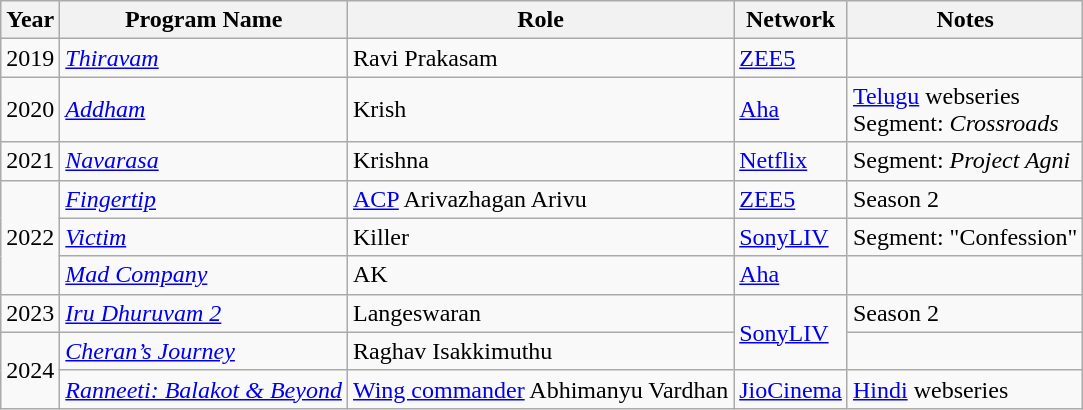<table class="wikitable sortable">
<tr>
<th scope="col">Year</th>
<th scope="col">Program Name</th>
<th scope="col">Role</th>
<th scope="col">Network</th>
<th class="unsortable" scope="col">Notes</th>
</tr>
<tr>
<td>2019</td>
<td><em><a href='#'>Thiravam</a></em></td>
<td>Ravi Prakasam</td>
<td><a href='#'>ZEE5</a></td>
<td></td>
</tr>
<tr>
<td>2020</td>
<td><em><a href='#'>Addham</a></em></td>
<td>Krish</td>
<td><a href='#'>Aha</a></td>
<td><a href='#'>Telugu</a> webseries<br>Segment: <em>Crossroads</em></td>
</tr>
<tr>
<td>2021</td>
<td><em><a href='#'>Navarasa</a></em></td>
<td>Krishna</td>
<td><a href='#'>Netflix</a></td>
<td>Segment: <em>Project Agni</em></td>
</tr>
<tr>
<td rowspan="3">2022</td>
<td><a href='#'><em>Fingertip</em></a></td>
<td><a href='#'>ACP</a> Arivazhagan Arivu</td>
<td><a href='#'>ZEE5</a></td>
<td>Season 2</td>
</tr>
<tr>
<td><em><a href='#'>Victim</a></em></td>
<td>Killer</td>
<td><a href='#'>SonyLIV</a></td>
<td>Segment: "Confession"</td>
</tr>
<tr>
<td><em><a href='#'>Mad Company</a></em></td>
<td>AK</td>
<td><a href='#'>Aha</a></td>
<td></td>
</tr>
<tr>
<td>2023</td>
<td><em><a href='#'>Iru Dhuruvam 2</a></em></td>
<td>Langeswaran</td>
<td rowspan=2><a href='#'>SonyLIV</a></td>
<td>Season 2</td>
</tr>
<tr>
<td rowspan="2">2024</td>
<td><em><a href='#'>Cheran’s Journey</a></em></td>
<td>Raghav Isakkimuthu</td>
<td></td>
</tr>
<tr>
<td><em><a href='#'>Ranneeti: Balakot & Beyond</a></em></td>
<td><a href='#'>Wing commander</a> Abhimanyu Vardhan</td>
<td><a href='#'>JioCinema</a></td>
<td><a href='#'>Hindi</a> webseries</td>
</tr>
</table>
